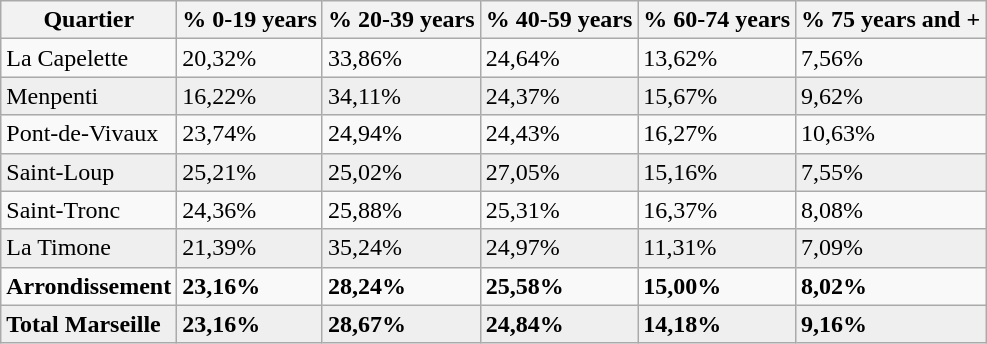<table class=wikitable>
<tr>
<th>Quartier</th>
<th>% 0-19 years</th>
<th>% 20-39 years</th>
<th>% 40-59 years</th>
<th>% 60-74 years</th>
<th>% 75 years and +</th>
</tr>
<tr>
<td>La Capelette</td>
<td>20,32%</td>
<td>33,86%</td>
<td>24,64%</td>
<td>13,62%</td>
<td>7,56%</td>
</tr>
<tr style="background:#EFEFEF">
<td>Menpenti</td>
<td>16,22%</td>
<td>34,11%</td>
<td>24,37%</td>
<td>15,67%</td>
<td>9,62%</td>
</tr>
<tr>
<td>Pont-de-Vivaux</td>
<td>23,74%</td>
<td>24,94%</td>
<td>24,43%</td>
<td>16,27%</td>
<td>10,63%</td>
</tr>
<tr style="background:#EFEFEF">
<td>Saint-Loup</td>
<td>25,21%</td>
<td>25,02%</td>
<td>27,05%</td>
<td>15,16%</td>
<td>7,55%</td>
</tr>
<tr>
<td>Saint-Tronc</td>
<td>24,36%</td>
<td>25,88%</td>
<td>25,31%</td>
<td>16,37%</td>
<td>8,08%</td>
</tr>
<tr style="background:#EFEFEF">
<td>La Timone</td>
<td>21,39%</td>
<td>35,24%</td>
<td>24,97%</td>
<td>11,31%</td>
<td>7,09%</td>
</tr>
<tr>
<td><strong>Arrondissement</strong></td>
<td><strong>23,16%</strong></td>
<td><strong>28,24%</strong></td>
<td><strong>25,58%</strong></td>
<td><strong>15,00%</strong></td>
<td><strong>8,02%</strong></td>
</tr>
<tr style="background:#EFEFEF">
<td><strong>Total Marseille</strong></td>
<td><strong>23,16%</strong></td>
<td><strong>28,67%</strong></td>
<td><strong>24,84%</strong></td>
<td><strong>14,18%</strong></td>
<td><strong>9,16%</strong></td>
</tr>
</table>
